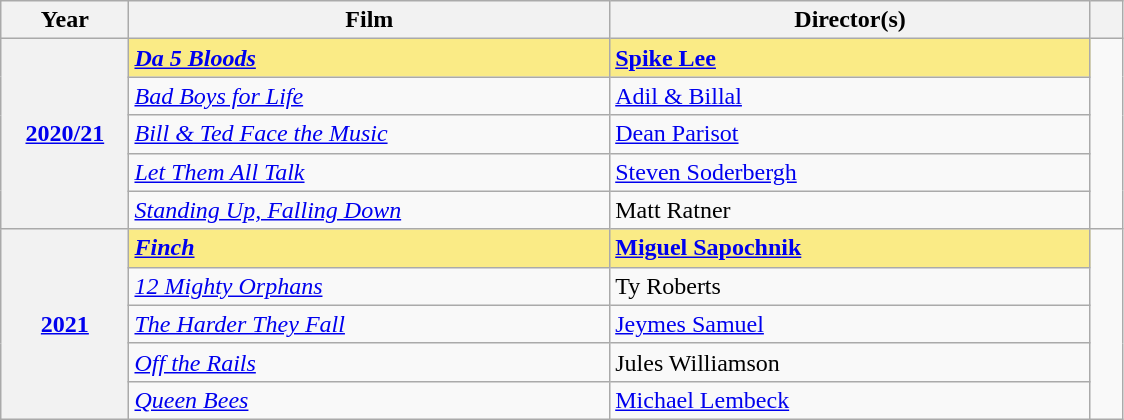<table class="wikitable sortable">
<tr>
<th scope="col" style="width:8%;">Year</th>
<th scope="col" style="width:30%;">Film</th>
<th scope="col" style="width:30%;">Director(s)</th>
<th scope="col" style="width:2%;" class="unsortable"></th>
</tr>
<tr>
<th scope="row" rowspan=5 style="text-align:center;"><a href='#'>2020/21</a><br></th>
<td style="background:#FAEB86;"><strong><em><a href='#'>Da 5 Bloods</a></em></strong></td>
<td style="background:#FAEB86;"><strong><a href='#'>Spike Lee</a></strong></td>
<td rowspan=5></td>
</tr>
<tr>
<td><em><a href='#'>Bad Boys for Life</a></em></td>
<td><a href='#'>Adil & Billal</a></td>
</tr>
<tr>
<td><em><a href='#'>Bill & Ted Face the Music</a></em></td>
<td><a href='#'>Dean Parisot</a></td>
</tr>
<tr>
<td><em><a href='#'>Let Them All Talk</a></em></td>
<td><a href='#'>Steven Soderbergh</a></td>
</tr>
<tr>
<td><em><a href='#'>Standing Up, Falling Down</a></em></td>
<td>Matt Ratner</td>
</tr>
<tr>
<th scope="row" rowspan=5 style="text-align:center;"><a href='#'>2021</a><br></th>
<td style="background:#FAEB86;"><strong><em><a href='#'>Finch</a></em></strong></td>
<td style="background:#FAEB86;"><strong><a href='#'>Miguel Sapochnik</a></strong></td>
<td rowspan=5></td>
</tr>
<tr>
<td><em><a href='#'>12 Mighty Orphans</a></em></td>
<td>Ty Roberts</td>
</tr>
<tr>
<td><em><a href='#'>The Harder They Fall</a></em></td>
<td><a href='#'>Jeymes Samuel</a></td>
</tr>
<tr>
<td><em><a href='#'>Off the Rails</a></em></td>
<td>Jules Williamson</td>
</tr>
<tr>
<td><em><a href='#'>Queen Bees</a></em></td>
<td><a href='#'>Michael Lembeck</a></td>
</tr>
</table>
